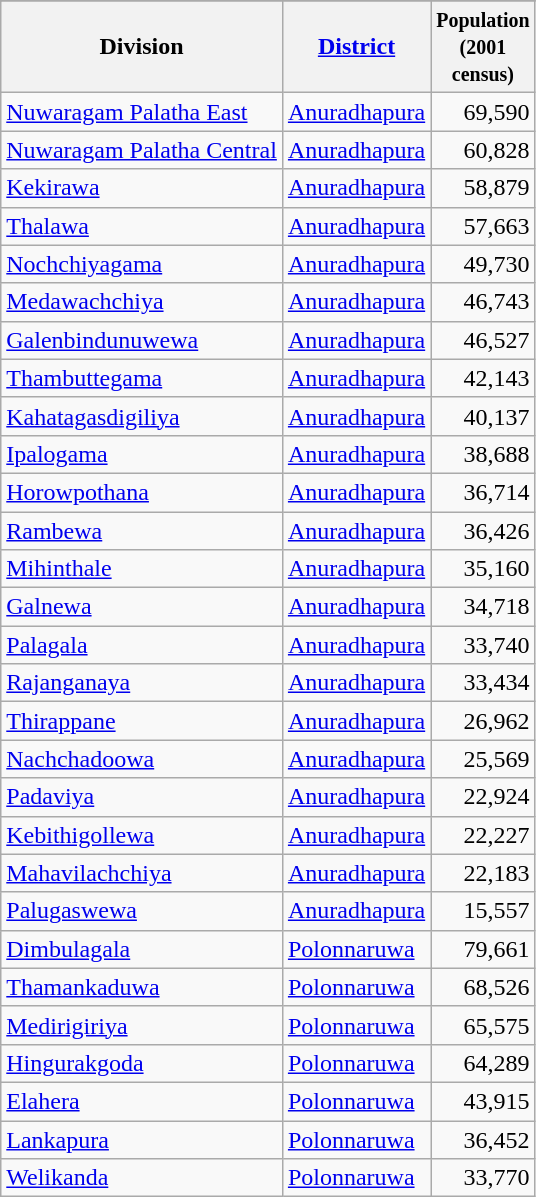<table class="wikitable sortable" style="text-align:left;">
<tr style="vertical-align:bottom;">
</tr>
<tr>
</tr>
<tr>
<th>Division</th>
<th><a href='#'>District</a></th>
<th><small>Population<br>(2001<br>census)</small></th>
</tr>
<tr>
<td><a href='#'>Nuwaragam Palatha East</a></td>
<td><a href='#'>Anuradhapura</a></td>
<td align=right>69,590</td>
</tr>
<tr>
<td><a href='#'>Nuwaragam Palatha Central</a></td>
<td><a href='#'>Anuradhapura</a></td>
<td align=right>60,828</td>
</tr>
<tr>
<td><a href='#'>Kekirawa</a></td>
<td><a href='#'>Anuradhapura</a></td>
<td align=right>58,879</td>
</tr>
<tr>
<td><a href='#'>Thalawa</a></td>
<td><a href='#'>Anuradhapura</a></td>
<td align=right>57,663</td>
</tr>
<tr>
<td><a href='#'>Nochchiyagama</a></td>
<td><a href='#'>Anuradhapura</a></td>
<td align=right>49,730</td>
</tr>
<tr>
<td><a href='#'>Medawachchiya</a></td>
<td><a href='#'>Anuradhapura</a></td>
<td align=right>46,743</td>
</tr>
<tr>
<td><a href='#'>Galenbindunuwewa</a></td>
<td><a href='#'>Anuradhapura</a></td>
<td align=right>46,527</td>
</tr>
<tr>
<td><a href='#'>Thambuttegama</a></td>
<td><a href='#'>Anuradhapura</a></td>
<td align=right>42,143</td>
</tr>
<tr>
<td><a href='#'>Kahatagasdigiliya</a></td>
<td><a href='#'>Anuradhapura</a></td>
<td align=right>40,137</td>
</tr>
<tr>
<td><a href='#'>Ipalogama</a></td>
<td><a href='#'>Anuradhapura</a></td>
<td align=right>38,688</td>
</tr>
<tr>
<td><a href='#'>Horowpothana</a></td>
<td><a href='#'>Anuradhapura</a></td>
<td align=right>36,714</td>
</tr>
<tr>
<td><a href='#'>Rambewa</a></td>
<td><a href='#'>Anuradhapura</a></td>
<td align=right>36,426</td>
</tr>
<tr>
<td><a href='#'>Mihinthale</a></td>
<td><a href='#'>Anuradhapura</a></td>
<td align=right>35,160</td>
</tr>
<tr>
<td><a href='#'>Galnewa</a></td>
<td><a href='#'>Anuradhapura</a></td>
<td align=right>34,718</td>
</tr>
<tr>
<td><a href='#'>Palagala</a></td>
<td><a href='#'>Anuradhapura</a></td>
<td align=right>33,740</td>
</tr>
<tr>
<td><a href='#'>Rajanganaya</a></td>
<td><a href='#'>Anuradhapura</a></td>
<td align=right>33,434</td>
</tr>
<tr>
<td><a href='#'>Thirappane</a></td>
<td><a href='#'>Anuradhapura</a></td>
<td align=right>26,962</td>
</tr>
<tr>
<td><a href='#'>Nachchadoowa</a></td>
<td><a href='#'>Anuradhapura</a></td>
<td align=right>25,569</td>
</tr>
<tr>
<td><a href='#'>Padaviya</a></td>
<td><a href='#'>Anuradhapura</a></td>
<td align=right>22,924</td>
</tr>
<tr>
<td><a href='#'>Kebithigollewa</a></td>
<td><a href='#'>Anuradhapura</a></td>
<td align=right>22,227</td>
</tr>
<tr>
<td><a href='#'>Mahavilachchiya</a></td>
<td><a href='#'>Anuradhapura</a></td>
<td align=right>22,183</td>
</tr>
<tr>
<td><a href='#'>Palugaswewa</a></td>
<td><a href='#'>Anuradhapura</a></td>
<td align=right>15,557</td>
</tr>
<tr>
<td><a href='#'>Dimbulagala</a></td>
<td><a href='#'>Polonnaruwa</a></td>
<td align=right>79,661</td>
</tr>
<tr>
<td><a href='#'>Thamankaduwa</a></td>
<td><a href='#'>Polonnaruwa</a></td>
<td align=right>68,526</td>
</tr>
<tr>
<td><a href='#'>Medirigiriya</a></td>
<td><a href='#'>Polonnaruwa</a></td>
<td align=right>65,575</td>
</tr>
<tr>
<td><a href='#'>Hingurakgoda</a></td>
<td><a href='#'>Polonnaruwa</a></td>
<td align=right>64,289</td>
</tr>
<tr>
<td><a href='#'>Elahera</a></td>
<td><a href='#'>Polonnaruwa</a></td>
<td align=right>43,915</td>
</tr>
<tr>
<td><a href='#'>Lankapura</a></td>
<td><a href='#'>Polonnaruwa</a></td>
<td align=right>36,452</td>
</tr>
<tr>
<td><a href='#'>Welikanda</a></td>
<td><a href='#'>Polonnaruwa</a></td>
<td align=right>33,770</td>
</tr>
</table>
